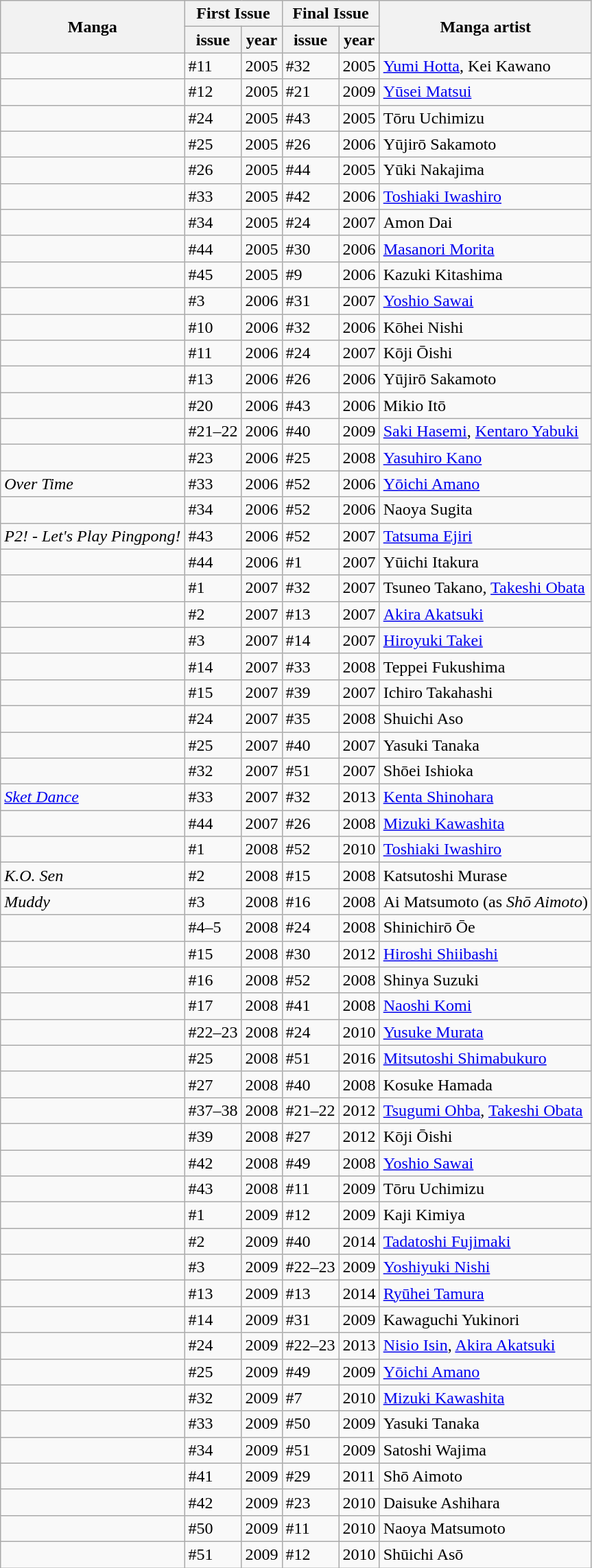<table class="wikitable sortable">
<tr>
<th rowspan="2" scope="col">Manga</th>
<th colspan="2" scope="col">First Issue</th>
<th colspan="2" scope="col">Final Issue</th>
<th rowspan="2" scope="col">Manga artist</th>
</tr>
<tr>
<th scope="col">issue</th>
<th scope="col">year</th>
<th scope="col">issue</th>
<th scope="col">year</th>
</tr>
<tr>
<td></td>
<td>#11</td>
<td>2005</td>
<td>#32</td>
<td>2005</td>
<td><a href='#'>Yumi Hotta</a>, Kei Kawano</td>
</tr>
<tr>
<td></td>
<td>#12</td>
<td>2005</td>
<td>#21</td>
<td>2009</td>
<td><a href='#'>Yūsei Matsui</a></td>
</tr>
<tr>
<td></td>
<td>#24</td>
<td>2005</td>
<td>#43</td>
<td>2005</td>
<td>Tōru Uchimizu</td>
</tr>
<tr>
<td></td>
<td>#25</td>
<td>2005</td>
<td>#26</td>
<td>2006</td>
<td>Yūjirō Sakamoto</td>
</tr>
<tr>
<td></td>
<td>#26</td>
<td>2005</td>
<td>#44</td>
<td>2005</td>
<td>Yūki Nakajima</td>
</tr>
<tr>
<td></td>
<td>#33</td>
<td>2005</td>
<td>#42</td>
<td>2006</td>
<td><a href='#'>Toshiaki Iwashiro</a></td>
</tr>
<tr>
<td></td>
<td>#34</td>
<td>2005</td>
<td>#24</td>
<td>2007</td>
<td>Amon Dai</td>
</tr>
<tr>
<td></td>
<td>#44</td>
<td>2005</td>
<td>#30</td>
<td>2006</td>
<td><a href='#'>Masanori Morita</a></td>
</tr>
<tr>
<td></td>
<td>#45</td>
<td>2005</td>
<td>#9</td>
<td>2006</td>
<td>Kazuki Kitashima</td>
</tr>
<tr>
<td></td>
<td>#3</td>
<td>2006</td>
<td>#31</td>
<td>2007</td>
<td><a href='#'>Yoshio Sawai</a></td>
</tr>
<tr>
<td></td>
<td>#10</td>
<td>2006</td>
<td>#32</td>
<td>2006</td>
<td>Kōhei Nishi</td>
</tr>
<tr>
<td></td>
<td>#11</td>
<td>2006</td>
<td>#24</td>
<td>2007</td>
<td>Kōji Ōishi</td>
</tr>
<tr>
<td></td>
<td>#13</td>
<td>2006</td>
<td>#26</td>
<td>2006</td>
<td>Yūjirō Sakamoto</td>
</tr>
<tr>
<td></td>
<td>#20</td>
<td>2006</td>
<td>#43</td>
<td>2006</td>
<td>Mikio Itō</td>
</tr>
<tr>
<td></td>
<td>#21–22</td>
<td>2006</td>
<td>#40</td>
<td>2009</td>
<td><a href='#'>Saki Hasemi</a>, <a href='#'>Kentaro Yabuki</a></td>
</tr>
<tr>
<td></td>
<td>#23</td>
<td>2006</td>
<td>#25</td>
<td>2008</td>
<td><a href='#'>Yasuhiro Kano</a></td>
</tr>
<tr>
<td><em>Over Time</em></td>
<td>#33</td>
<td>2006</td>
<td>#52</td>
<td>2006</td>
<td><a href='#'>Yōichi Amano</a></td>
</tr>
<tr>
<td></td>
<td>#34</td>
<td>2006</td>
<td>#52</td>
<td>2006</td>
<td>Naoya Sugita</td>
</tr>
<tr>
<td><em>P2! - Let's Play Pingpong!</em></td>
<td>#43</td>
<td>2006</td>
<td>#52</td>
<td>2007</td>
<td><a href='#'>Tatsuma Ejiri</a></td>
</tr>
<tr>
<td></td>
<td>#44</td>
<td>2006</td>
<td>#1</td>
<td>2007</td>
<td>Yūichi Itakura</td>
</tr>
<tr>
<td></td>
<td>#1</td>
<td>2007</td>
<td>#32</td>
<td>2007</td>
<td>Tsuneo Takano, <a href='#'>Takeshi Obata</a></td>
</tr>
<tr>
<td></td>
<td>#2</td>
<td>2007</td>
<td>#13</td>
<td>2007</td>
<td><a href='#'>Akira Akatsuki</a></td>
</tr>
<tr>
<td></td>
<td>#3</td>
<td>2007</td>
<td>#14</td>
<td>2007</td>
<td><a href='#'>Hiroyuki Takei</a></td>
</tr>
<tr>
<td></td>
<td>#14</td>
<td>2007</td>
<td>#33</td>
<td>2008</td>
<td>Teppei Fukushima</td>
</tr>
<tr>
<td></td>
<td>#15</td>
<td>2007</td>
<td>#39</td>
<td>2007</td>
<td>Ichiro Takahashi</td>
</tr>
<tr>
<td></td>
<td>#24</td>
<td>2007</td>
<td>#35</td>
<td>2008</td>
<td>Shuichi Aso</td>
</tr>
<tr>
<td></td>
<td>#25</td>
<td>2007</td>
<td>#40</td>
<td>2007</td>
<td>Yasuki Tanaka</td>
</tr>
<tr>
<td></td>
<td>#32</td>
<td>2007</td>
<td>#51</td>
<td>2007</td>
<td>Shōei Ishioka</td>
</tr>
<tr>
<td><em><a href='#'>Sket Dance</a></em></td>
<td>#33</td>
<td>2007</td>
<td>#32</td>
<td>2013</td>
<td><a href='#'>Kenta Shinohara</a></td>
</tr>
<tr>
<td></td>
<td>#44</td>
<td>2007</td>
<td>#26</td>
<td>2008</td>
<td><a href='#'>Mizuki Kawashita</a></td>
</tr>
<tr>
<td></td>
<td>#1</td>
<td>2008</td>
<td>#52</td>
<td>2010</td>
<td><a href='#'>Toshiaki Iwashiro</a></td>
</tr>
<tr>
<td><em>K.O. Sen</em></td>
<td>#2</td>
<td>2008</td>
<td>#15</td>
<td>2008</td>
<td>Katsutoshi Murase</td>
</tr>
<tr>
<td><em>Muddy</em></td>
<td>#3</td>
<td>2008</td>
<td>#16</td>
<td>2008</td>
<td>Ai Matsumoto (as <em>Shō Aimoto</em>)</td>
</tr>
<tr>
<td></td>
<td>#4–5</td>
<td>2008</td>
<td>#24</td>
<td>2008</td>
<td>Shinichirō Ōe</td>
</tr>
<tr>
<td></td>
<td>#15</td>
<td>2008</td>
<td>#30</td>
<td>2012</td>
<td><a href='#'>Hiroshi Shiibashi</a></td>
</tr>
<tr>
<td></td>
<td>#16</td>
<td>2008</td>
<td>#52</td>
<td>2008</td>
<td>Shinya Suzuki</td>
</tr>
<tr>
<td></td>
<td>#17</td>
<td>2008</td>
<td>#41</td>
<td>2008</td>
<td><a href='#'>Naoshi Komi</a></td>
</tr>
<tr>
<td></td>
<td>#22–23</td>
<td>2008</td>
<td>#24</td>
<td>2010</td>
<td><a href='#'>Yusuke Murata</a></td>
</tr>
<tr>
<td></td>
<td>#25</td>
<td>2008</td>
<td>#51</td>
<td>2016</td>
<td><a href='#'>Mitsutoshi Shimabukuro</a></td>
</tr>
<tr>
<td></td>
<td>#27</td>
<td>2008</td>
<td>#40</td>
<td>2008</td>
<td>Kosuke Hamada</td>
</tr>
<tr>
<td></td>
<td>#37–38</td>
<td>2008</td>
<td>#21–22</td>
<td>2012</td>
<td><a href='#'>Tsugumi Ohba</a>, <a href='#'>Takeshi Obata</a></td>
</tr>
<tr>
<td></td>
<td>#39</td>
<td>2008</td>
<td>#27</td>
<td>2012</td>
<td>Kōji Ōishi</td>
</tr>
<tr>
<td></td>
<td>#42</td>
<td>2008</td>
<td>#49</td>
<td>2008</td>
<td><a href='#'>Yoshio Sawai</a></td>
</tr>
<tr>
<td></td>
<td>#43</td>
<td>2008</td>
<td>#11</td>
<td>2009</td>
<td>Tōru Uchimizu</td>
</tr>
<tr>
<td></td>
<td>#1</td>
<td>2009</td>
<td>#12</td>
<td>2009</td>
<td>Kaji Kimiya</td>
</tr>
<tr>
<td></td>
<td>#2</td>
<td>2009</td>
<td>#40</td>
<td>2014</td>
<td><a href='#'>Tadatoshi Fujimaki</a></td>
</tr>
<tr>
<td></td>
<td>#3</td>
<td>2009</td>
<td>#22–23</td>
<td>2009</td>
<td><a href='#'>Yoshiyuki Nishi</a></td>
</tr>
<tr>
<td></td>
<td>#13</td>
<td>2009</td>
<td>#13</td>
<td>2014</td>
<td><a href='#'>Ryūhei Tamura</a></td>
</tr>
<tr>
<td></td>
<td>#14</td>
<td>2009</td>
<td>#31</td>
<td>2009</td>
<td>Kawaguchi Yukinori</td>
</tr>
<tr>
<td></td>
<td>#24</td>
<td>2009</td>
<td>#22–23</td>
<td>2013</td>
<td><a href='#'>Nisio Isin</a>, <a href='#'>Akira Akatsuki</a></td>
</tr>
<tr>
<td></td>
<td>#25</td>
<td>2009</td>
<td>#49</td>
<td>2009</td>
<td><a href='#'>Yōichi Amano</a></td>
</tr>
<tr>
<td></td>
<td>#32</td>
<td>2009</td>
<td>#7</td>
<td>2010</td>
<td><a href='#'>Mizuki Kawashita</a></td>
</tr>
<tr>
<td></td>
<td>#33</td>
<td>2009</td>
<td>#50</td>
<td>2009</td>
<td>Yasuki Tanaka</td>
</tr>
<tr>
<td></td>
<td>#34</td>
<td>2009</td>
<td>#51</td>
<td>2009</td>
<td>Satoshi Wajima</td>
</tr>
<tr>
<td></td>
<td>#41</td>
<td>2009</td>
<td>#29</td>
<td>2011</td>
<td>Shō Aimoto</td>
</tr>
<tr>
<td></td>
<td>#42</td>
<td>2009</td>
<td>#23</td>
<td>2010</td>
<td>Daisuke Ashihara</td>
</tr>
<tr>
<td></td>
<td>#50</td>
<td>2009</td>
<td>#11</td>
<td>2010</td>
<td>Naoya Matsumoto</td>
</tr>
<tr>
<td></td>
<td>#51</td>
<td>2009</td>
<td>#12</td>
<td>2010</td>
<td>Shūichi Asō</td>
</tr>
</table>
